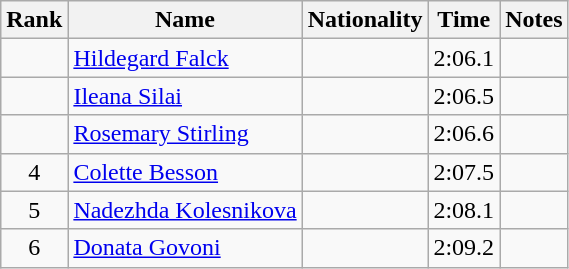<table class="wikitable sortable" style="text-align:center">
<tr>
<th>Rank</th>
<th>Name</th>
<th>Nationality</th>
<th>Time</th>
<th>Notes</th>
</tr>
<tr>
<td></td>
<td align="left"><a href='#'>Hildegard Falck</a></td>
<td align=left></td>
<td>2:06.1</td>
<td></td>
</tr>
<tr>
<td></td>
<td align="left"><a href='#'>Ileana Silai</a></td>
<td align=left></td>
<td>2:06.5</td>
<td></td>
</tr>
<tr>
<td></td>
<td align="left"><a href='#'>Rosemary Stirling</a></td>
<td align=left></td>
<td>2:06.6</td>
<td></td>
</tr>
<tr>
<td>4</td>
<td align="left"><a href='#'>Colette Besson</a></td>
<td align=left></td>
<td>2:07.5</td>
<td></td>
</tr>
<tr>
<td>5</td>
<td align="left"><a href='#'>Nadezhda Kolesnikova</a></td>
<td align=left></td>
<td>2:08.1</td>
<td></td>
</tr>
<tr>
<td>6</td>
<td align="left"><a href='#'>Donata Govoni</a></td>
<td align=left></td>
<td>2:09.2</td>
<td></td>
</tr>
</table>
